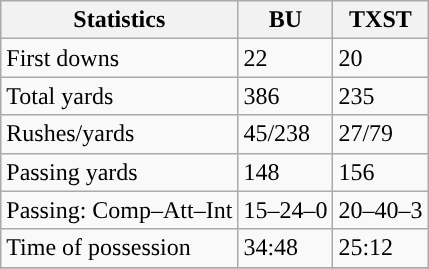<table class="wikitable" style="float: left;">
<tr>
<th>Statistics</th>
<th>BU</th>
<th>TXST</th>
</tr>
<tr>
<td>First downs</td>
<td>22</td>
<td>20</td>
</tr>
<tr>
<td>Total yards</td>
<td>386</td>
<td>235</td>
</tr>
<tr>
<td>Rushes/yards</td>
<td>45/238</td>
<td>27/79</td>
</tr>
<tr>
<td>Passing yards</td>
<td>148</td>
<td>156</td>
</tr>
<tr>
<td>Passing: Comp–Att–Int</td>
<td>15–24–0</td>
<td>20–40–3</td>
</tr>
<tr>
<td>Time of possession</td>
<td>34:48</td>
<td>25:12</td>
</tr>
<tr>
</tr>
</table>
